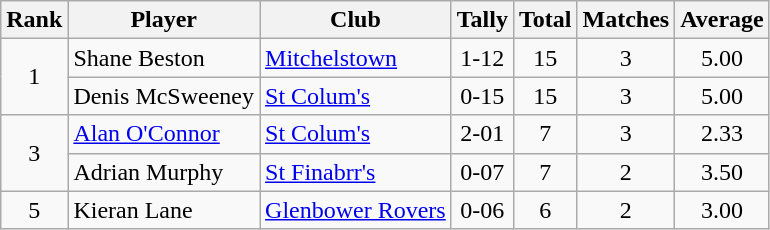<table class="wikitable">
<tr>
<th>Rank</th>
<th>Player</th>
<th>Club</th>
<th>Tally</th>
<th>Total</th>
<th>Matches</th>
<th>Average</th>
</tr>
<tr>
<td rowspan="2" style="text-align:center;">1</td>
<td>Shane Beston</td>
<td><a href='#'>Mitchelstown</a></td>
<td align=center>1-12</td>
<td align=center>15</td>
<td align=center>3</td>
<td align=center>5.00</td>
</tr>
<tr>
<td>Denis McSweeney</td>
<td><a href='#'>St Colum's</a></td>
<td align=center>0-15</td>
<td align=center>15</td>
<td align=center>3</td>
<td align=center>5.00</td>
</tr>
<tr>
<td rowspan="2" style="text-align:center;">3</td>
<td><a href='#'>Alan O'Connor</a></td>
<td><a href='#'>St Colum's</a></td>
<td align=center>2-01</td>
<td align=center>7</td>
<td align=center>3</td>
<td align=center>2.33</td>
</tr>
<tr>
<td>Adrian Murphy</td>
<td><a href='#'>St Finabrr's</a></td>
<td align=center>0-07</td>
<td align=center>7</td>
<td align=center>2</td>
<td align=center>3.50</td>
</tr>
<tr>
<td rowspan="1" style="text-align:center;">5</td>
<td>Kieran Lane</td>
<td><a href='#'>Glenbower Rovers</a></td>
<td align=center>0-06</td>
<td align=center>6</td>
<td align=center>2</td>
<td align=center>3.00</td>
</tr>
</table>
